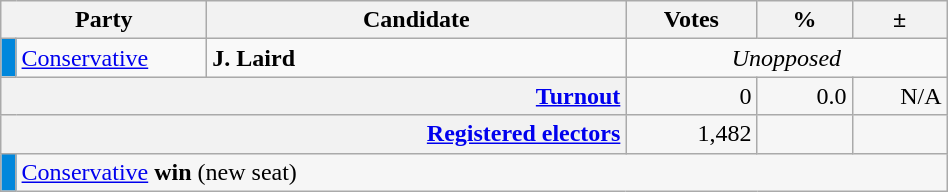<table class=wikitable>
<tr>
<th scope="col" colspan="2" style="width: 130px">Party</th>
<th scope="col" style="width: 17em">Candidate</th>
<th scope="col" style="width: 5em">Votes</th>
<th scope="col" style="width: 3.5em">%</th>
<th scope="col" style="width: 3.5em">±</th>
</tr>
<tr>
<td style="background:#0087DC;"></td>
<td><a href='#'>Conservative</a></td>
<td><strong>J. Laird</strong></td>
<td style="text-align: center; "colspan="3"><em>Unopposed</em></td>
</tr>
<tr style="background-color:#F6F6F6">
<th colspan="3" style="text-align: right; margin-right: 0.5em"><a href='#'>Turnout</a></th>
<td style="text-align: right; margin-right: 0.5em">0</td>
<td style="text-align: right; margin-right: 0.5em">0.0</td>
<td style="text-align: right; margin-right: 0.5em">N/A</td>
</tr>
<tr style="background-color:#F6F6F6;">
<th colspan="3" style="text-align:right;"><a href='#'>Registered electors</a></th>
<td style="text-align:right; margin-right:0.5em">1,482</td>
<td></td>
<td></td>
</tr>
<tr style="background-color:#F6F6F6">
<td style="background:#0087DC;"></td>
<td colspan="5"><a href='#'>Conservative</a> <strong>win</strong> (new seat)</td>
</tr>
</table>
